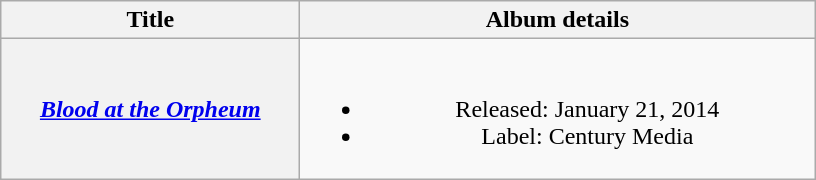<table class="wikitable plainrowheaders" style="text-align:center;">
<tr>
<th scope="col" style="width:12em;">Title</th>
<th scope="col" style="width:21em;">Album details</th>
</tr>
<tr>
<th scope="row"><em><a href='#'>Blood at the Orpheum</a></em></th>
<td><br><ul><li>Released: January 21, 2014</li><li>Label: Century Media</li></ul></td>
</tr>
</table>
